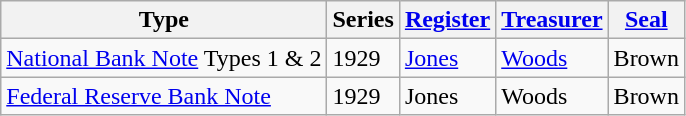<table class="wikitable sortable">
<tr>
<th>Type</th>
<th>Series</th>
<th><a href='#'>Register</a></th>
<th><a href='#'>Treasurer</a></th>
<th><a href='#'>Seal</a></th>
</tr>
<tr>
<td><a href='#'>National Bank Note</a> Types 1 & 2</td>
<td>1929</td>
<td><a href='#'>Jones</a></td>
<td><a href='#'>Woods</a></td>
<td>Brown</td>
</tr>
<tr>
<td><a href='#'>Federal Reserve Bank Note</a></td>
<td>1929</td>
<td>Jones</td>
<td>Woods</td>
<td>Brown</td>
</tr>
</table>
